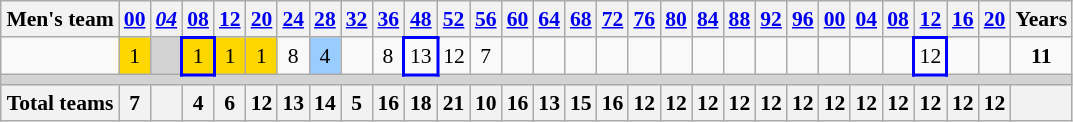<table class="wikitable" style="text-align: center; font-size: 90%; margin-left: 1em;">
<tr>
<th>Men's team</th>
<th><a href='#'>00</a></th>
<th><em><a href='#'>04</a></em></th>
<th><a href='#'>08</a></th>
<th><a href='#'>12</a></th>
<th><a href='#'>20</a></th>
<th><a href='#'>24</a></th>
<th><a href='#'>28</a></th>
<th><a href='#'>32</a></th>
<th><a href='#'>36</a></th>
<th><a href='#'>48</a></th>
<th><a href='#'>52</a></th>
<th><a href='#'>56</a></th>
<th><a href='#'>60</a></th>
<th><a href='#'>64</a></th>
<th><a href='#'>68</a></th>
<th><a href='#'>72</a></th>
<th><a href='#'>76</a></th>
<th><a href='#'>80</a></th>
<th><a href='#'>84</a></th>
<th><a href='#'>88</a></th>
<th><a href='#'>92</a></th>
<th><a href='#'>96</a></th>
<th><a href='#'>00</a></th>
<th><a href='#'>04</a></th>
<th><a href='#'>08</a></th>
<th><a href='#'>12</a></th>
<th><a href='#'>16</a></th>
<th><a href='#'>20</a></th>
<th>Years</th>
</tr>
<tr>
<td style="text-align: left;"></td>
<td style="background-color: gold;">1</td>
<td style="background-color: lightgray;"></td>
<td style="border: 2px solid blue; background-color: gold;">1</td>
<td style="background-color: gold;">1</td>
<td style="background-color: gold;">1</td>
<td>8</td>
<td style="background-color: #9acdff;">4</td>
<td></td>
<td>8</td>
<td style="border: 2px solid blue;">13</td>
<td>12</td>
<td>7</td>
<td></td>
<td></td>
<td></td>
<td></td>
<td></td>
<td></td>
<td></td>
<td></td>
<td></td>
<td></td>
<td></td>
<td></td>
<td></td>
<td style="border: 2px solid blue;">12</td>
<td></td>
<td></td>
<td><strong>11</strong></td>
</tr>
<tr style="background-color: lightgrey;">
<td colspan="30"></td>
</tr>
<tr>
<th>Total teams</th>
<th>7</th>
<th></th>
<th>4</th>
<th>6</th>
<th>12</th>
<th>13</th>
<th>14</th>
<th>5</th>
<th>16</th>
<th>18</th>
<th>21</th>
<th>10</th>
<th>16</th>
<th>13</th>
<th>15</th>
<th>16</th>
<th>12</th>
<th>12</th>
<th>12</th>
<th>12</th>
<th>12</th>
<th>12</th>
<th>12</th>
<th>12</th>
<th>12</th>
<th>12</th>
<th>12</th>
<th>12</th>
<th></th>
</tr>
</table>
